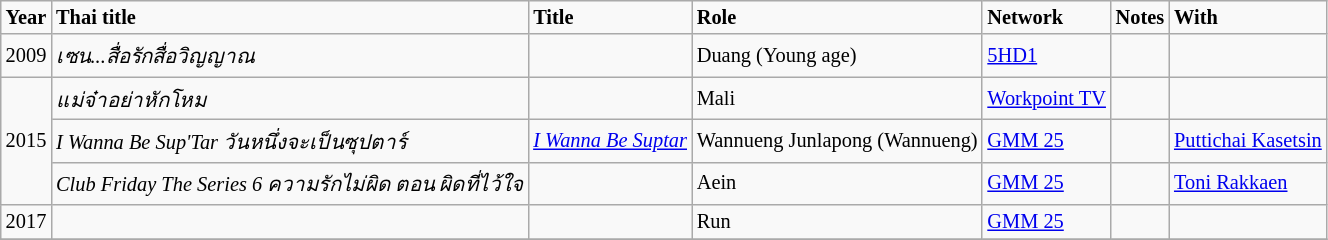<table class="wikitable" style="font-size: 85%;">
<tr>
<td><strong>Year</strong></td>
<td><strong>Thai title</strong></td>
<td><strong>Title</strong></td>
<td><strong>Role</strong></td>
<td><strong>Network</strong></td>
<td><strong>Notes</strong></td>
<td><strong>With</strong></td>
</tr>
<tr>
<td rowspan="1">2009</td>
<td><em>เซน...สื่อรักสื่อวิญญาณ</em></td>
<td><em> </em></td>
<td>Duang (Young age)</td>
<td><a href='#'>5HD1</a></td>
<td></td>
<td></td>
</tr>
<tr>
<td rowspan="3">2015</td>
<td><em>แม่จ๋าอย่าหักโหม</em></td>
<td><em> </em></td>
<td>Mali</td>
<td><a href='#'>Workpoint TV</a></td>
<td></td>
<td></td>
</tr>
<tr>
<td><em>I Wanna Be Sup'Tar วันหนึ่งจะเป็นซุปตาร์</em></td>
<td><em><a href='#'>I Wanna Be Suptar</a></em></td>
<td>Wannueng Junlapong (Wannueng)</td>
<td><a href='#'>GMM 25</a></td>
<td></td>
<td><a href='#'>Puttichai Kasetsin</a></td>
</tr>
<tr>
<td><em>Club Friday The Series 6 ความรักไม่ผิด ตอน ผิดที่ไว้ใจ</em></td>
<td><em> </em></td>
<td>Aein</td>
<td><a href='#'>GMM 25</a></td>
<td></td>
<td><a href='#'>Toni Rakkaen</a></td>
</tr>
<tr>
<td rowspan="1">2017</td>
<td><em></em></td>
<td><em> </em></td>
<td>Run</td>
<td><a href='#'>GMM 25</a></td>
<td></td>
<td></td>
</tr>
<tr>
</tr>
</table>
